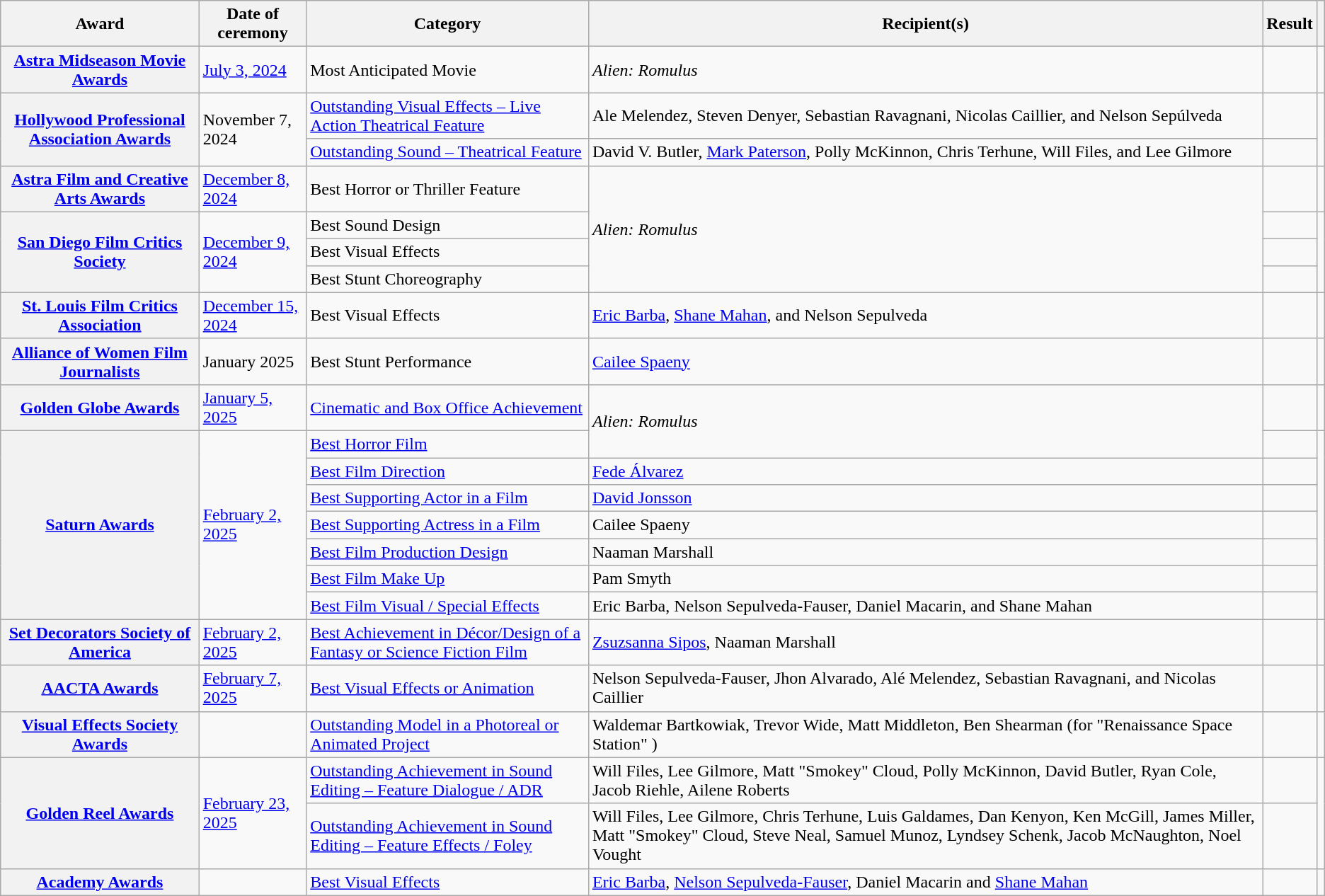<table class="wikitable sortable plainrowheaders">
<tr>
<th scope="col">Award</th>
<th scope="col">Date of ceremony</th>
<th scope="col">Category</th>
<th scope="col">Recipient(s)</th>
<th scope="col">Result</th>
<th scope="col" class="unsortable"></th>
</tr>
<tr>
<th scope="row"><a href='#'>Astra Midseason Movie Awards</a></th>
<td><a href='#'>July 3, 2024</a></td>
<td>Most Anticipated Movie</td>
<td><em>Alien: Romulus</em></td>
<td></td>
<td align="center"></td>
</tr>
<tr>
<th rowspan="2" scope="row"><a href='#'>Hollywood Professional Association Awards</a></th>
<td rowspan="2">November 7, 2024</td>
<td><a href='#'>Outstanding Visual Effects – Live Action Theatrical Feature</a></td>
<td>Ale Melendez, Steven Denyer, Sebastian Ravagnani, Nicolas Caillier, and Nelson Sepúlveda</td>
<td></td>
<td rowspan="2" align="center"></td>
</tr>
<tr>
<td><a href='#'>Outstanding Sound – Theatrical Feature</a></td>
<td>David V. Butler, <a href='#'>Mark Paterson</a>, Polly McKinnon, Chris Terhune, Will Files, and Lee Gilmore</td>
<td></td>
</tr>
<tr>
<th scope="row"><a href='#'>Astra Film and Creative Arts Awards</a></th>
<td><a href='#'>December 8, 2024</a></td>
<td>Best Horror or Thriller Feature</td>
<td rowspan="4"><em>Alien: Romulus</em></td>
<td></td>
<td align="center"></td>
</tr>
<tr>
<th rowspan="3" scope="row"><a href='#'>San Diego Film Critics Society</a></th>
<td rowspan="3"><a href='#'>December 9, 2024</a></td>
<td>Best Sound Design</td>
<td></td>
<td rowspan="3" align="center"><br></td>
</tr>
<tr>
<td>Best Visual Effects</td>
<td></td>
</tr>
<tr>
<td>Best Stunt Choreography</td>
<td></td>
</tr>
<tr>
<th scope="row"><a href='#'>St. Louis Film Critics Association</a></th>
<td><a href='#'>December 15, 2024</a></td>
<td>Best Visual Effects</td>
<td><a href='#'>Eric Barba</a>, <a href='#'>Shane Mahan</a>, and Nelson Sepulveda</td>
<td></td>
<td align="center"></td>
</tr>
<tr>
<th scope="row"><a href='#'>Alliance of Women Film Journalists</a></th>
<td>January 2025</td>
<td>Best Stunt Performance</td>
<td><a href='#'>Cailee Spaeny</a></td>
<td></td>
<td align="center"></td>
</tr>
<tr>
<th scope="row"><a href='#'>Golden Globe Awards</a></th>
<td><a href='#'>January 5, 2025</a></td>
<td><a href='#'>Cinematic and Box Office Achievement</a></td>
<td rowspan="2"><em>Alien: Romulus</em></td>
<td></td>
<td align="center"></td>
</tr>
<tr>
<th rowspan="7" scope="row"><a href='#'>Saturn Awards</a></th>
<td rowspan="7"><a href='#'>February 2, 2025</a></td>
<td><a href='#'>Best Horror Film</a></td>
<td></td>
<td rowspan="7" align="center"></td>
</tr>
<tr>
<td><a href='#'>Best Film Direction</a></td>
<td><a href='#'>Fede Álvarez</a></td>
<td></td>
</tr>
<tr>
<td><a href='#'>Best Supporting Actor in a Film</a></td>
<td><a href='#'>David Jonsson</a></td>
<td></td>
</tr>
<tr>
<td><a href='#'>Best Supporting Actress in a Film</a></td>
<td>Cailee Spaeny</td>
<td></td>
</tr>
<tr>
<td><a href='#'>Best Film Production Design</a></td>
<td>Naaman Marshall</td>
<td></td>
</tr>
<tr>
<td><a href='#'>Best Film Make Up</a></td>
<td>Pam Smyth</td>
<td></td>
</tr>
<tr>
<td><a href='#'>Best Film Visual / Special Effects</a></td>
<td>Eric Barba, Nelson Sepulveda-Fauser, Daniel Macarin, and Shane Mahan</td>
<td></td>
</tr>
<tr>
<th scope="row"><a href='#'>Set Decorators Society of America</a></th>
<td><a href='#'>February 2, 2025</a></td>
<td><a href='#'>Best Achievement in Décor/Design of a Fantasy or Science Fiction Film</a></td>
<td><a href='#'>Zsuzsanna Sipos</a>, Naaman Marshall</td>
<td></td>
<td align="center"></td>
</tr>
<tr>
<th scope="row"><a href='#'>AACTA Awards</a></th>
<td><a href='#'>February 7, 2025</a></td>
<td><a href='#'>Best Visual Effects or Animation</a></td>
<td>Nelson Sepulveda-Fauser, Jhon Alvarado, Alé Melendez, Sebastian Ravagnani, and  Nicolas Caillier</td>
<td></td>
<td align="center"></td>
</tr>
<tr>
<th scope=row><a href='#'>Visual Effects Society Awards</a></th>
<td><a href='#'></a></td>
<td><a href='#'>Outstanding Model in a Photoreal or Animated Project</a></td>
<td>Waldemar Bartkowiak, Trevor Wide, Matt Middleton, Ben Shearman (for "Renaissance Space Station" )</td>
<td></td>
<td align="center"></td>
</tr>
<tr>
<th scope="row" rowspan="2"><a href='#'>Golden Reel Awards</a></th>
<td rowspan="2"><a href='#'>February 23, 2025</a></td>
<td><a href='#'>Outstanding Achievement in Sound Editing – Feature Dialogue / ADR</a></td>
<td>Will Files, Lee Gilmore, Matt "Smokey" Cloud, Polly McKinnon, David Butler, Ryan Cole, Jacob Riehle, Ailene Roberts</td>
<td></td>
<td rowspan="2" align="center"></td>
</tr>
<tr>
<td><a href='#'>Outstanding Achievement in Sound Editing – Feature Effects / Foley</a></td>
<td>Will Files, Lee Gilmore, Chris Terhune, Luis Galdames, Dan Kenyon, Ken McGill, James Miller, Matt "Smokey" Cloud, Steve Neal, Samuel Munoz, Lyndsey Schenk, Jacob McNaughton, Noel Vought</td>
<td></td>
</tr>
<tr>
<th scope=row><a href='#'>Academy Awards</a></th>
<td><a href='#'></a></td>
<td><a href='#'>Best Visual Effects</a></td>
<td><a href='#'>Eric Barba</a>, <a href='#'>Nelson Sepulveda-Fauser</a>, Daniel Macarin and <a href='#'>Shane Mahan</a></td>
<td></td>
<td align="center"></td>
</tr>
</table>
